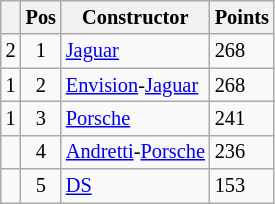<table class="wikitable" style="font-size: 85%;">
<tr>
<th></th>
<th>Pos</th>
<th>Constructor</th>
<th>Points</th>
</tr>
<tr>
<td align="left"> 2</td>
<td align="center">1</td>
<td> <a href='#'>Jaguar</a></td>
<td align="left">268</td>
</tr>
<tr>
<td align="left"> 1</td>
<td align="center">2</td>
<td> <a href='#'>Envision</a>-<a href='#'>Jaguar</a></td>
<td align="left">268</td>
</tr>
<tr>
<td align="left"> 1</td>
<td align="center">3</td>
<td> <a href='#'>Porsche</a></td>
<td align="left">241</td>
</tr>
<tr>
<td align="left"></td>
<td align="center">4</td>
<td> <a href='#'>Andretti</a>-<a href='#'>Porsche</a></td>
<td align="left">236</td>
</tr>
<tr>
<td align="left"></td>
<td align="center">5</td>
<td> <a href='#'>DS</a></td>
<td align="left">153</td>
</tr>
</table>
